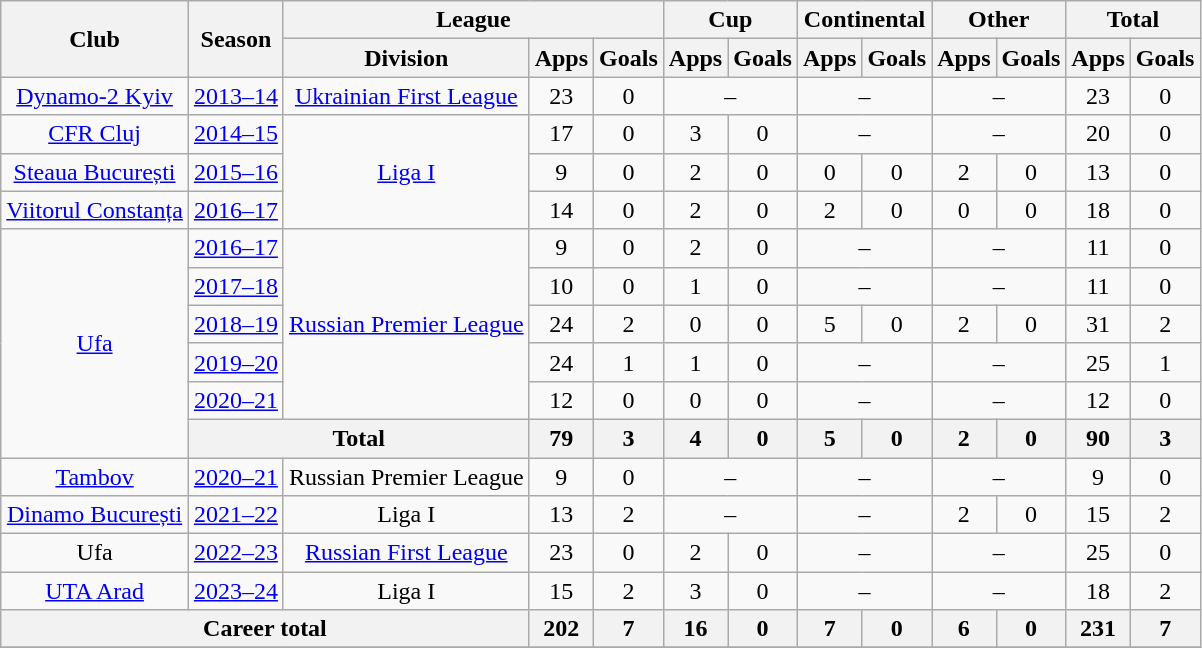<table class="wikitable" style="text-align: center">
<tr>
<th rowspan="2">Club</th>
<th rowspan="2">Season</th>
<th colspan="3">League</th>
<th colspan="2">Cup</th>
<th colspan="2">Continental</th>
<th colspan="2">Other</th>
<th colspan="2">Total</th>
</tr>
<tr>
<th>Division</th>
<th>Apps</th>
<th>Goals</th>
<th>Apps</th>
<th>Goals</th>
<th>Apps</th>
<th>Goals</th>
<th>Apps</th>
<th>Goals</th>
<th>Apps</th>
<th>Goals</th>
</tr>
<tr>
<td rowspan="1"><a href='#'>Dynamo-2 Kyiv</a></td>
<td><a href='#'>2013–14</a></td>
<td><a href='#'>Ukrainian First League</a></td>
<td>23</td>
<td>0</td>
<td colspan="2">–</td>
<td colspan="2">–</td>
<td colspan="2">–</td>
<td>23</td>
<td>0</td>
</tr>
<tr>
<td rowspan="1"><a href='#'>CFR Cluj</a></td>
<td><a href='#'>2014–15</a></td>
<td rowspan="3"><a href='#'>Liga I</a></td>
<td>17</td>
<td>0</td>
<td>3</td>
<td>0</td>
<td colspan="2">–</td>
<td colspan="2">–</td>
<td>20</td>
<td>0</td>
</tr>
<tr>
<td rowspan="1"><a href='#'>Steaua București</a></td>
<td><a href='#'>2015–16</a></td>
<td>9</td>
<td>0</td>
<td>2</td>
<td>0</td>
<td>0</td>
<td>0</td>
<td>2</td>
<td>0</td>
<td>13</td>
<td>0</td>
</tr>
<tr>
<td rowspan="1"><a href='#'>Viitorul Constanța</a></td>
<td><a href='#'>2016–17</a></td>
<td>14</td>
<td>0</td>
<td>2</td>
<td>0</td>
<td>2</td>
<td>0</td>
<td>0</td>
<td>0</td>
<td>18</td>
<td>0</td>
</tr>
<tr>
<td rowspan="6"><a href='#'>Ufa</a></td>
<td><a href='#'>2016–17</a></td>
<td rowspan="5"><a href='#'>Russian Premier League</a></td>
<td>9</td>
<td>0</td>
<td>2</td>
<td>0</td>
<td colspan="2">–</td>
<td colspan="2">–</td>
<td>11</td>
<td>0</td>
</tr>
<tr>
<td><a href='#'>2017–18</a></td>
<td>10</td>
<td>0</td>
<td>1</td>
<td>0</td>
<td colspan="2">–</td>
<td colspan="2">–</td>
<td>11</td>
<td>0</td>
</tr>
<tr>
<td><a href='#'>2018–19</a></td>
<td>24</td>
<td>2</td>
<td>0</td>
<td>0</td>
<td>5</td>
<td>0</td>
<td>2</td>
<td>0</td>
<td>31</td>
<td>2</td>
</tr>
<tr>
<td><a href='#'>2019–20</a></td>
<td>24</td>
<td>1</td>
<td>1</td>
<td>0</td>
<td colspan="2">–</td>
<td colspan="2">–</td>
<td>25</td>
<td>1</td>
</tr>
<tr>
<td><a href='#'>2020–21</a></td>
<td>12</td>
<td>0</td>
<td>0</td>
<td>0</td>
<td colspan="2">–</td>
<td colspan="2">–</td>
<td>12</td>
<td>0</td>
</tr>
<tr>
<th colspan="2">Total</th>
<th>79</th>
<th>3</th>
<th>4</th>
<th>0</th>
<th>5</th>
<th>0</th>
<th>2</th>
<th>0</th>
<th>90</th>
<th>3</th>
</tr>
<tr>
<td rowspan="1"><a href='#'>Tambov</a></td>
<td><a href='#'>2020–21</a></td>
<td>Russian Premier League</td>
<td>9</td>
<td>0</td>
<td colspan="2">–</td>
<td colspan="2">–</td>
<td colspan="2">–</td>
<td>9</td>
<td>0</td>
</tr>
<tr>
<td rowspan="1"><a href='#'>Dinamo București</a></td>
<td><a href='#'>2021–22</a></td>
<td>Liga I</td>
<td>13</td>
<td>2</td>
<td colspan="2">–</td>
<td colspan="2">–</td>
<td>2</td>
<td>0</td>
<td>15</td>
<td>2</td>
</tr>
<tr>
<td rowspan="1">Ufa</td>
<td><a href='#'>2022–23</a></td>
<td><a href='#'>Russian First League</a></td>
<td>23</td>
<td>0</td>
<td>2</td>
<td>0</td>
<td colspan="2">–</td>
<td colspan="2">–</td>
<td>25</td>
<td>0</td>
</tr>
<tr>
<td rowspan="1"><a href='#'>UTA Arad</a></td>
<td><a href='#'>2023–24</a></td>
<td>Liga I</td>
<td>15</td>
<td>2</td>
<td>3</td>
<td>0</td>
<td colspan="2">–</td>
<td colspan="2">–</td>
<td>18</td>
<td>2</td>
</tr>
<tr>
<th colspan="3">Career total</th>
<th>202</th>
<th>7</th>
<th>16</th>
<th>0</th>
<th>7</th>
<th>0</th>
<th>6</th>
<th>0</th>
<th>231</th>
<th>7</th>
</tr>
<tr>
</tr>
</table>
